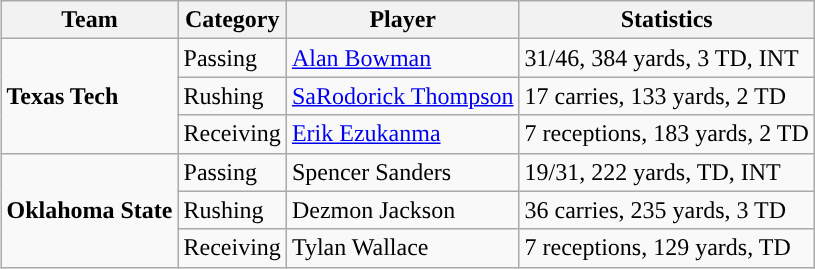<table class="wikitable" style="float: right;">
<tr>
<th>Team</th>
<th>Category</th>
<th>Player</th>
<th>Statistics</th>
</tr>
<tr>
<td rowspan=3><strong>Texas Tech</strong></td>
<td>Passing</td>
<td><a href='#'>Alan Bowman</a></td>
<td>31/46, 384 yards, 3 TD, INT</td>
</tr>
<tr>
<td>Rushing</td>
<td><a href='#'>SaRodorick Thompson</a></td>
<td>17 carries, 133 yards, 2 TD</td>
</tr>
<tr>
<td>Receiving</td>
<td><a href='#'>Erik Ezukanma</a></td>
<td>7 receptions, 183 yards, 2 TD</td>
</tr>
<tr>
<td rowspan=3><strong>Oklahoma State</strong></td>
<td>Passing</td>
<td>Spencer Sanders</td>
<td>19/31, 222 yards, TD, INT</td>
</tr>
<tr>
<td>Rushing</td>
<td>Dezmon Jackson</td>
<td>36 carries, 235 yards, 3 TD</td>
</tr>
<tr>
<td>Receiving</td>
<td>Tylan Wallace</td>
<td>7 receptions, 129 yards, TD</td>
</tr>
</table>
